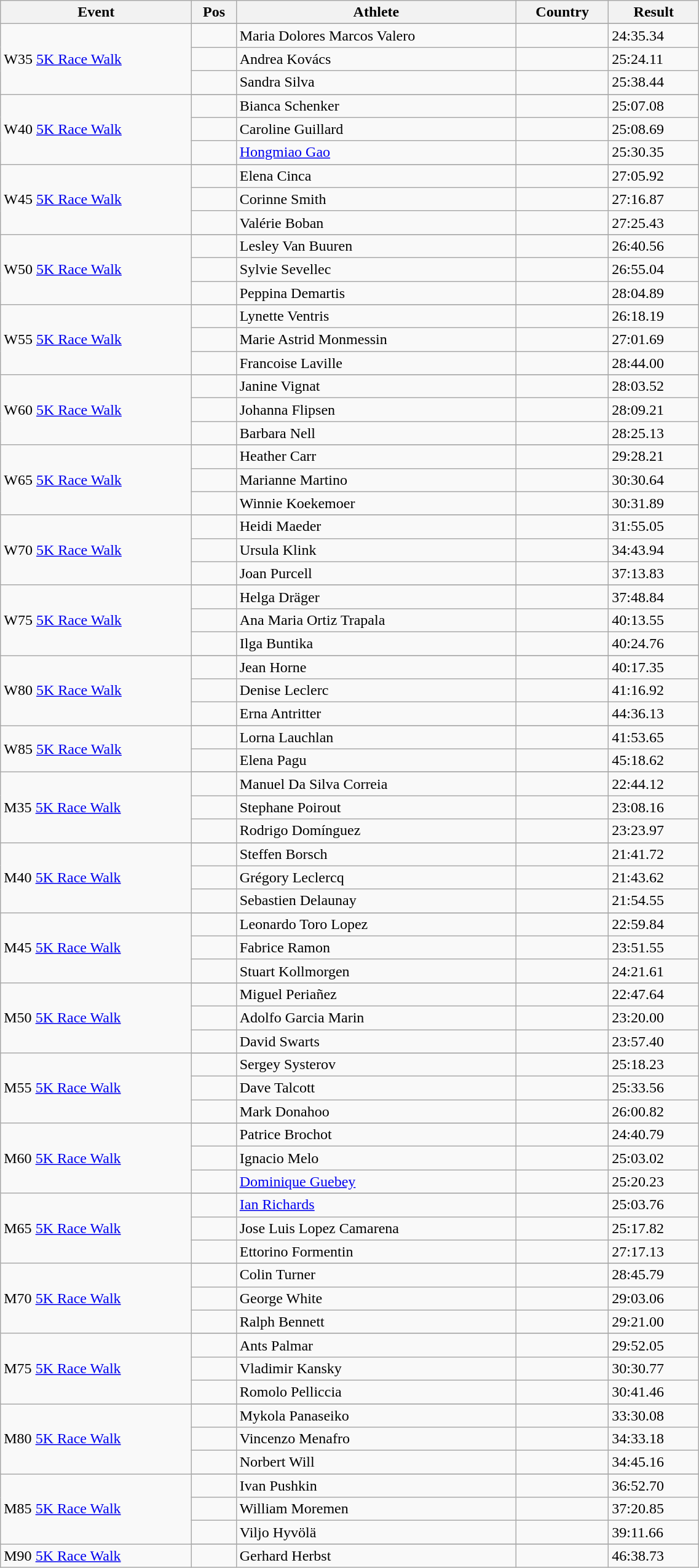<table class="wikitable" style="width:60%;">
<tr>
<th>Event</th>
<th>Pos</th>
<th>Athlete</th>
<th>Country</th>
<th>Result</th>
</tr>
<tr>
<td rowspan='4'>W35 <a href='#'>5K Race Walk</a></td>
</tr>
<tr>
<td align=center></td>
<td align=left>Maria Dolores Marcos Valero</td>
<td align=left></td>
<td>24:35.34</td>
</tr>
<tr>
<td align=center></td>
<td align=left>Andrea Kovács</td>
<td align=left></td>
<td>25:24.11</td>
</tr>
<tr>
<td align=center></td>
<td align=left>Sandra Silva</td>
<td align=left></td>
<td>25:38.44</td>
</tr>
<tr>
<td rowspan='4'>W40 <a href='#'>5K Race Walk</a></td>
</tr>
<tr>
<td align=center></td>
<td align=left>Bianca Schenker</td>
<td align=left></td>
<td>25:07.08</td>
</tr>
<tr>
<td align=center></td>
<td align=left>Caroline Guillard</td>
<td align=left></td>
<td>25:08.69</td>
</tr>
<tr>
<td align=center></td>
<td align=left><a href='#'>Hongmiao Gao</a></td>
<td align=left></td>
<td>25:30.35</td>
</tr>
<tr>
<td rowspan='4'>W45 <a href='#'>5K Race Walk</a></td>
</tr>
<tr>
<td align=center></td>
<td align=left>Elena Cinca</td>
<td align=left></td>
<td>27:05.92</td>
</tr>
<tr>
<td align=center></td>
<td align=left>Corinne Smith</td>
<td align=left></td>
<td>27:16.87</td>
</tr>
<tr>
<td align=center></td>
<td align=left>Valérie Boban</td>
<td align=left></td>
<td>27:25.43</td>
</tr>
<tr>
<td rowspan='4'>W50 <a href='#'>5K Race Walk</a></td>
</tr>
<tr>
<td align=center></td>
<td align=left>Lesley Van Buuren</td>
<td align=left></td>
<td>26:40.56</td>
</tr>
<tr>
<td align=center></td>
<td align=left>Sylvie Sevellec</td>
<td align=left></td>
<td>26:55.04</td>
</tr>
<tr>
<td align=center></td>
<td align=left>Peppina Demartis</td>
<td align=left></td>
<td>28:04.89</td>
</tr>
<tr>
<td rowspan='4'>W55 <a href='#'>5K Race Walk</a></td>
</tr>
<tr>
<td align=center></td>
<td align=left>Lynette Ventris</td>
<td align=left></td>
<td>26:18.19</td>
</tr>
<tr>
<td align=center></td>
<td align=left>Marie Astrid Monmessin</td>
<td align=left></td>
<td>27:01.69</td>
</tr>
<tr>
<td align=center></td>
<td align=left>Francoise Laville</td>
<td align=left></td>
<td>28:44.00</td>
</tr>
<tr>
<td rowspan='4'>W60 <a href='#'>5K Race Walk</a></td>
</tr>
<tr>
<td align=center></td>
<td align=left>Janine Vignat</td>
<td align=left></td>
<td>28:03.52</td>
</tr>
<tr>
<td align=center></td>
<td align=left>Johanna Flipsen</td>
<td align=left></td>
<td>28:09.21</td>
</tr>
<tr>
<td align=center></td>
<td align=left>Barbara Nell</td>
<td align=left></td>
<td>28:25.13</td>
</tr>
<tr>
<td rowspan='4'>W65 <a href='#'>5K Race Walk</a></td>
</tr>
<tr>
<td align=center></td>
<td align=left>Heather Carr</td>
<td align=left></td>
<td>29:28.21</td>
</tr>
<tr>
<td align=center></td>
<td align=left>Marianne Martino</td>
<td align=left></td>
<td>30:30.64</td>
</tr>
<tr>
<td align=center></td>
<td align=left>Winnie Koekemoer</td>
<td align=left></td>
<td>30:31.89</td>
</tr>
<tr>
<td rowspan='4'>W70 <a href='#'>5K Race Walk</a></td>
</tr>
<tr>
<td align=center></td>
<td align=left>Heidi Maeder</td>
<td align=left></td>
<td>31:55.05</td>
</tr>
<tr>
<td align=center></td>
<td align=left>Ursula Klink</td>
<td align=left></td>
<td>34:43.94</td>
</tr>
<tr>
<td align=center></td>
<td align=left>Joan Purcell</td>
<td align=left></td>
<td>37:13.83</td>
</tr>
<tr>
<td rowspan='4'>W75 <a href='#'>5K Race Walk</a></td>
</tr>
<tr>
<td align=center></td>
<td align=left>Helga Dräger</td>
<td align=left></td>
<td>37:48.84</td>
</tr>
<tr>
<td align=center></td>
<td align=left>Ana Maria Ortiz Trapala</td>
<td align=left></td>
<td>40:13.55</td>
</tr>
<tr>
<td align=center></td>
<td align=left>Ilga Buntika</td>
<td align=left></td>
<td>40:24.76</td>
</tr>
<tr>
<td rowspan='4'>W80 <a href='#'>5K Race Walk</a></td>
</tr>
<tr>
<td align=center></td>
<td align=left>Jean Horne</td>
<td align=left></td>
<td>40:17.35</td>
</tr>
<tr>
<td align=center></td>
<td align=left>Denise Leclerc</td>
<td align=left></td>
<td>41:16.92</td>
</tr>
<tr>
<td align=center></td>
<td align=left>Erna Antritter</td>
<td align=left></td>
<td>44:36.13</td>
</tr>
<tr>
<td rowspan='3'>W85 <a href='#'>5K Race Walk</a></td>
</tr>
<tr>
<td align=center></td>
<td align=left>Lorna Lauchlan</td>
<td align=left></td>
<td>41:53.65</td>
</tr>
<tr>
<td align=center></td>
<td align=left>Elena Pagu</td>
<td align=left></td>
<td>45:18.62</td>
</tr>
<tr>
<td rowspan='4'>M35 <a href='#'>5K Race Walk</a></td>
</tr>
<tr>
<td align=center></td>
<td align=left>Manuel Da Silva Correia</td>
<td align=left></td>
<td>22:44.12</td>
</tr>
<tr>
<td align=center></td>
<td align=left>Stephane Poirout</td>
<td align=left></td>
<td>23:08.16</td>
</tr>
<tr>
<td align=center></td>
<td align=left>Rodrigo Domínguez</td>
<td align=left></td>
<td>23:23.97</td>
</tr>
<tr>
<td rowspan='4'>M40 <a href='#'>5K Race Walk</a></td>
</tr>
<tr>
<td align=center></td>
<td align=left>Steffen Borsch</td>
<td align=left></td>
<td>21:41.72</td>
</tr>
<tr>
<td align=center></td>
<td align=left>Grégory Leclercq</td>
<td align=left></td>
<td>21:43.62</td>
</tr>
<tr>
<td align=center></td>
<td align=left>Sebastien Delaunay</td>
<td align=left></td>
<td>21:54.55</td>
</tr>
<tr>
<td rowspan='4'>M45 <a href='#'>5K Race Walk</a></td>
</tr>
<tr>
<td align=center></td>
<td align=left>Leonardo Toro Lopez</td>
<td align=left></td>
<td>22:59.84</td>
</tr>
<tr>
<td align=center></td>
<td align=left>Fabrice Ramon</td>
<td align=left></td>
<td>23:51.55</td>
</tr>
<tr>
<td align=center></td>
<td align=left>Stuart Kollmorgen</td>
<td align=left></td>
<td>24:21.61</td>
</tr>
<tr>
<td rowspan='4'>M50 <a href='#'>5K Race Walk</a></td>
</tr>
<tr>
<td align=center></td>
<td align=left>Miguel Periañez</td>
<td align=left></td>
<td>22:47.64</td>
</tr>
<tr>
<td align=center></td>
<td align=left>Adolfo Garcia Marin</td>
<td align=left></td>
<td>23:20.00</td>
</tr>
<tr>
<td align=center></td>
<td align=left>David Swarts</td>
<td align=left></td>
<td>23:57.40</td>
</tr>
<tr>
<td rowspan='4'>M55 <a href='#'>5K Race Walk</a></td>
</tr>
<tr>
<td align=center></td>
<td align=left>Sergey Systerov</td>
<td align=left></td>
<td>25:18.23</td>
</tr>
<tr>
<td align=center></td>
<td align=left>Dave Talcott</td>
<td align=left></td>
<td>25:33.56</td>
</tr>
<tr>
<td align=center></td>
<td align=left>Mark Donahoo</td>
<td align=left></td>
<td>26:00.82</td>
</tr>
<tr>
<td rowspan='4'>M60 <a href='#'>5K Race Walk</a></td>
</tr>
<tr>
<td align=center></td>
<td align=left>Patrice Brochot</td>
<td align=left></td>
<td>24:40.79</td>
</tr>
<tr>
<td align=center></td>
<td align=left>Ignacio Melo</td>
<td align=left></td>
<td>25:03.02</td>
</tr>
<tr>
<td align=center></td>
<td align=left><a href='#'>Dominique Guebey</a></td>
<td align=left></td>
<td>25:20.23</td>
</tr>
<tr>
<td rowspan='4'>M65 <a href='#'>5K Race Walk</a></td>
</tr>
<tr>
<td align=center></td>
<td align=left><a href='#'>Ian Richards</a></td>
<td align=left></td>
<td>25:03.76</td>
</tr>
<tr>
<td align=center></td>
<td align=left>Jose Luis Lopez Camarena</td>
<td align=left></td>
<td>25:17.82</td>
</tr>
<tr>
<td align=center></td>
<td align=left>Ettorino Formentin</td>
<td align=left></td>
<td>27:17.13</td>
</tr>
<tr>
<td rowspan='4'>M70 <a href='#'>5K Race Walk</a></td>
</tr>
<tr>
<td align=center></td>
<td align=left>Colin Turner</td>
<td align=left></td>
<td>28:45.79</td>
</tr>
<tr>
<td align=center></td>
<td align=left>George White</td>
<td align=left></td>
<td>29:03.06</td>
</tr>
<tr>
<td align=center></td>
<td align=left>Ralph Bennett</td>
<td align=left></td>
<td>29:21.00</td>
</tr>
<tr>
<td rowspan='4'>M75 <a href='#'>5K Race Walk</a></td>
</tr>
<tr>
<td align=center></td>
<td align=left>Ants Palmar</td>
<td align=left></td>
<td>29:52.05</td>
</tr>
<tr>
<td align=center></td>
<td align=left>Vladimir Kansky</td>
<td align=left></td>
<td>30:30.77</td>
</tr>
<tr>
<td align=center></td>
<td align=left>Romolo Pelliccia</td>
<td align=left></td>
<td>30:41.46</td>
</tr>
<tr>
<td rowspan='4'>M80 <a href='#'>5K Race Walk</a></td>
</tr>
<tr>
<td align=center></td>
<td align=left>Mykola Panaseiko</td>
<td align=left></td>
<td>33:30.08</td>
</tr>
<tr>
<td align=center></td>
<td align=left>Vincenzo Menafro</td>
<td align=left></td>
<td>34:33.18</td>
</tr>
<tr>
<td align=center></td>
<td align=left>Norbert Will</td>
<td align=left></td>
<td>34:45.16</td>
</tr>
<tr>
<td rowspan='4'>M85 <a href='#'>5K Race Walk</a></td>
</tr>
<tr>
<td align=center></td>
<td align=left>Ivan Pushkin</td>
<td align=left></td>
<td>36:52.70</td>
</tr>
<tr>
<td align=center></td>
<td align=left>William Moremen</td>
<td align=left></td>
<td>37:20.85</td>
</tr>
<tr>
<td align=center></td>
<td align=left>Viljo Hyvölä</td>
<td align=left></td>
<td>39:11.66</td>
</tr>
<tr>
<td rowspan='2'>M90 <a href='#'>5K Race Walk</a></td>
</tr>
<tr>
<td align=center></td>
<td align=left>Gerhard Herbst</td>
<td align=left></td>
<td>46:38.73</td>
</tr>
</table>
